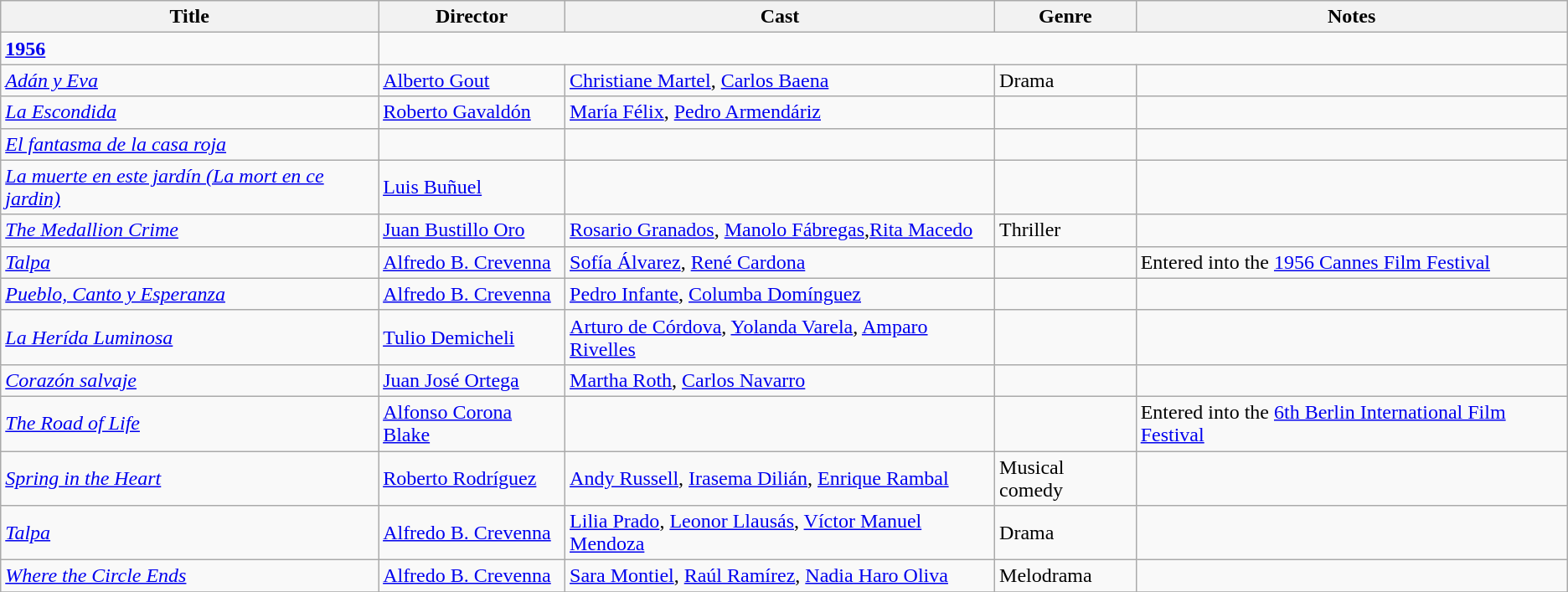<table class="wikitable">
<tr>
<th>Title</th>
<th>Director</th>
<th>Cast</th>
<th>Genre</th>
<th>Notes</th>
</tr>
<tr>
<td><strong><a href='#'>1956</a></strong></td>
</tr>
<tr>
<td><em><a href='#'>Adán y Eva</a></em></td>
<td><a href='#'>Alberto Gout</a></td>
<td><a href='#'>Christiane Martel</a>, <a href='#'>Carlos Baena</a></td>
<td>Drama</td>
<td></td>
</tr>
<tr>
<td><em><a href='#'>La Escondida</a></em></td>
<td><a href='#'>Roberto Gavaldón</a></td>
<td><a href='#'>María Félix</a>, <a href='#'>Pedro Armendáriz</a></td>
<td></td>
<td></td>
</tr>
<tr>
<td><em><a href='#'>El fantasma de la casa roja</a></em></td>
<td></td>
<td></td>
<td></td>
<td></td>
</tr>
<tr>
<td><em><a href='#'>La muerte en este jardín (La mort en ce jardin)</a></em></td>
<td><a href='#'>Luis Buñuel</a></td>
<td></td>
<td></td>
<td></td>
</tr>
<tr>
<td><em><a href='#'>The Medallion Crime</a></em></td>
<td><a href='#'>Juan Bustillo Oro</a></td>
<td><a href='#'>Rosario Granados</a>, <a href='#'>Manolo Fábregas</a>,<a href='#'>Rita Macedo</a></td>
<td>Thriller</td>
<td></td>
</tr>
<tr>
<td><em><a href='#'>Talpa</a></em></td>
<td><a href='#'>Alfredo B. Crevenna</a></td>
<td><a href='#'>Sofía Álvarez</a>, <a href='#'>René Cardona</a></td>
<td></td>
<td>Entered into the <a href='#'>1956 Cannes Film Festival</a></td>
</tr>
<tr>
<td><em><a href='#'>Pueblo, Canto y Esperanza</a></em></td>
<td><a href='#'>Alfredo B. Crevenna</a></td>
<td><a href='#'>Pedro Infante</a>, <a href='#'>Columba Domínguez</a></td>
<td></td>
<td></td>
</tr>
<tr>
<td><em><a href='#'>La Herída Luminosa</a></em></td>
<td><a href='#'>Tulio Demicheli</a></td>
<td><a href='#'>Arturo de Córdova</a>, <a href='#'>Yolanda Varela</a>, <a href='#'>Amparo Rivelles</a></td>
<td></td>
<td></td>
</tr>
<tr>
<td><em><a href='#'>Corazón salvaje</a></em></td>
<td><a href='#'>Juan José Ortega</a></td>
<td><a href='#'>Martha Roth</a>, <a href='#'>Carlos Navarro</a></td>
<td></td>
<td></td>
</tr>
<tr>
<td><em><a href='#'>The Road of Life</a></em></td>
<td><a href='#'>Alfonso Corona Blake</a></td>
<td></td>
<td></td>
<td>Entered into the <a href='#'>6th Berlin International Film Festival</a></td>
</tr>
<tr>
<td><em><a href='#'>Spring in the Heart</a></em></td>
<td><a href='#'>Roberto Rodríguez</a></td>
<td><a href='#'>Andy Russell</a>, <a href='#'>Irasema Dilián</a>, <a href='#'>Enrique Rambal</a></td>
<td>Musical comedy</td>
<td></td>
</tr>
<tr>
<td><em><a href='#'>Talpa</a></em></td>
<td><a href='#'>Alfredo B. Crevenna</a></td>
<td><a href='#'>Lilia Prado</a>, <a href='#'>Leonor Llausás</a>, <a href='#'>Víctor Manuel Mendoza</a></td>
<td>Drama</td>
<td></td>
</tr>
<tr>
<td><em><a href='#'>Where the Circle Ends</a></em></td>
<td><a href='#'>Alfredo B. Crevenna</a></td>
<td><a href='#'>Sara Montiel</a>, <a href='#'>Raúl Ramírez</a>, <a href='#'>Nadia Haro Oliva</a></td>
<td>Melodrama</td>
<td></td>
</tr>
<tr>
</tr>
</table>
